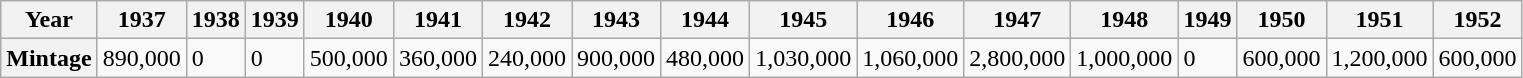<table class="wikitable">
<tr>
<th>Year</th>
<th>1937</th>
<th>1938</th>
<th>1939</th>
<th>1940</th>
<th>1941</th>
<th>1942</th>
<th>1943</th>
<th>1944</th>
<th>1945</th>
<th>1946</th>
<th>1947</th>
<th>1948</th>
<th>1949</th>
<th>1950</th>
<th>1951</th>
<th>1952</th>
</tr>
<tr>
<th>Mintage</th>
<td>890,000</td>
<td>0</td>
<td>0</td>
<td>500,000</td>
<td>360,000</td>
<td>240,000</td>
<td>900,000</td>
<td>480,000</td>
<td>1,030,000</td>
<td>1,060,000</td>
<td>2,800,000</td>
<td>1,000,000</td>
<td>0</td>
<td>600,000</td>
<td>1,200,000</td>
<td>600,000</td>
</tr>
</table>
